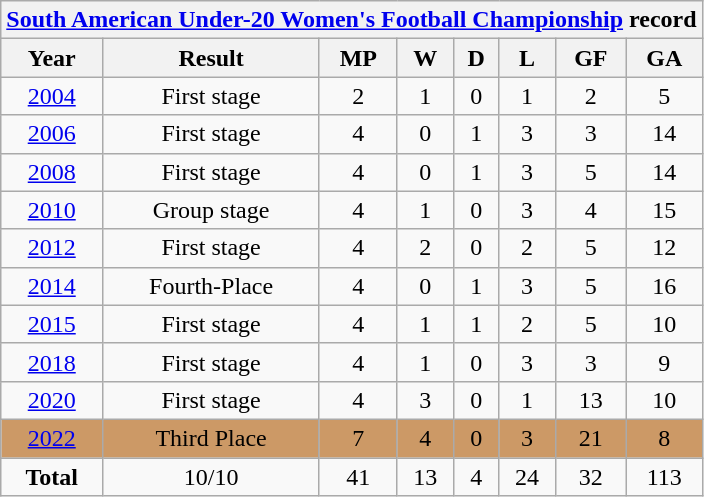<table class="wikitable" style="text-align: center;">
<tr>
<th colspan=20><a href='#'>South American Under-20 Women's Football Championship</a> record</th>
</tr>
<tr>
<th>Year</th>
<th>Result</th>
<th>MP</th>
<th>W</th>
<th>D</th>
<th>L</th>
<th>GF</th>
<th>GA</th>
</tr>
<tr>
<td> <a href='#'>2004</a></td>
<td>First stage</td>
<td>2</td>
<td>1</td>
<td>0</td>
<td>1</td>
<td>2</td>
<td>5</td>
</tr>
<tr>
<td> <a href='#'>2006</a></td>
<td>First stage</td>
<td>4</td>
<td>0</td>
<td>1</td>
<td>3</td>
<td>3</td>
<td>14</td>
</tr>
<tr>
<td> <a href='#'>2008</a></td>
<td>First stage</td>
<td>4</td>
<td>0</td>
<td>1</td>
<td>3</td>
<td>5</td>
<td>14</td>
</tr>
<tr>
<td> <a href='#'>2010</a></td>
<td>Group stage</td>
<td>4</td>
<td>1</td>
<td>0</td>
<td>3</td>
<td>4</td>
<td>15</td>
</tr>
<tr>
<td> <a href='#'>2012</a></td>
<td>First stage</td>
<td>4</td>
<td>2</td>
<td>0</td>
<td>2</td>
<td>5</td>
<td>12</td>
</tr>
<tr>
<td> <a href='#'>2014</a></td>
<td>Fourth-Place</td>
<td>4</td>
<td>0</td>
<td>1</td>
<td>3</td>
<td>5</td>
<td>16</td>
</tr>
<tr>
<td> <a href='#'>2015</a></td>
<td>First stage</td>
<td>4</td>
<td>1</td>
<td>1</td>
<td>2</td>
<td>5</td>
<td>10</td>
</tr>
<tr>
<td> <a href='#'>2018</a></td>
<td>First stage</td>
<td>4</td>
<td>1</td>
<td>0</td>
<td>3</td>
<td>3</td>
<td>9</td>
</tr>
<tr>
<td> <a href='#'>2020</a></td>
<td>First stage</td>
<td>4</td>
<td>3</td>
<td>0</td>
<td>1</td>
<td>13</td>
<td>10</td>
</tr>
<tr bgcolor=#cc9966>
<td> <a href='#'>2022</a></td>
<td>Third Place</td>
<td>7</td>
<td>4</td>
<td>0</td>
<td>3</td>
<td>21</td>
<td>8</td>
</tr>
<tr>
<td><strong>Total</strong></td>
<td>10/10</td>
<td>41</td>
<td>13</td>
<td>4</td>
<td>24</td>
<td>32</td>
<td>113</td>
</tr>
</table>
